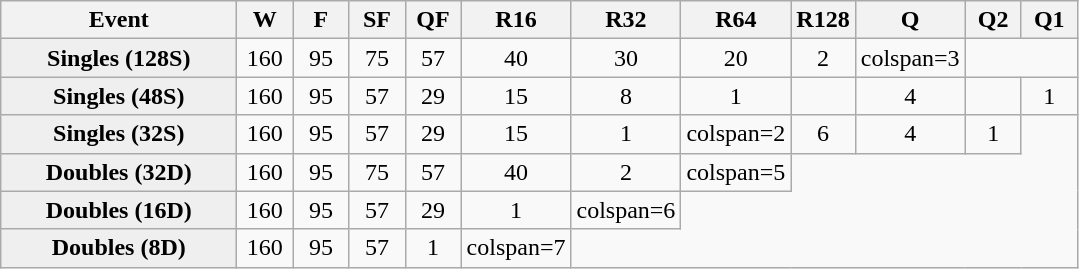<table class="wikitable" style=text-align:center;>
<tr>
<th width=150>Event</th>
<th width=30>W</th>
<th width=30>F</th>
<th width=30>SF</th>
<th width=30>QF</th>
<th width=30>R16</th>
<th width=30>R32</th>
<th width=30>R64</th>
<th width=30>R128</th>
<th width=30>Q</th>
<th width=30>Q2</th>
<th width=30>Q1</th>
</tr>
<tr>
<td style="background:#efefef"><strong>Singles (128S)</strong></td>
<td align=center>160</td>
<td>95</td>
<td>75</td>
<td>57</td>
<td>40</td>
<td>30</td>
<td>20</td>
<td>2</td>
<td>colspan=3 </td>
</tr>
<tr>
<td style="background:#efefef"><strong>Singles (48S)</strong></td>
<td align=center>160</td>
<td>95</td>
<td>57</td>
<td>29</td>
<td>15</td>
<td>8</td>
<td>1</td>
<td></td>
<td>4</td>
<td></td>
<td>1</td>
</tr>
<tr>
<td style="background:#efefef"><strong>Singles (32S)</strong></td>
<td align=center>160</td>
<td>95</td>
<td>57</td>
<td>29</td>
<td>15</td>
<td>1</td>
<td>colspan=2 </td>
<td>6</td>
<td>4</td>
<td>1</td>
</tr>
<tr>
<td style="background:#efefef"><strong>Doubles (32D)</strong></td>
<td align=center>160</td>
<td>95</td>
<td>75</td>
<td>57</td>
<td>40</td>
<td>2</td>
<td>colspan=5 </td>
</tr>
<tr>
<td style="background:#efefef"><strong>Doubles (16D)</strong></td>
<td align=center>160</td>
<td>95</td>
<td>57</td>
<td>29</td>
<td>1</td>
<td>colspan=6 </td>
</tr>
<tr>
<td style="background:#efefef"><strong>Doubles (8D)</strong></td>
<td align=center>160</td>
<td>95</td>
<td>57</td>
<td>1</td>
<td>colspan=7 </td>
</tr>
</table>
